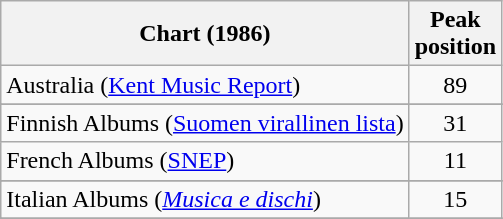<table class="wikitable sortable">
<tr>
<th>Chart (1986)</th>
<th>Peak<br>position</th>
</tr>
<tr>
<td>Australia (<a href='#'>Kent Music Report</a>)</td>
<td style="text-align:center;">89</td>
</tr>
<tr>
</tr>
<tr>
</tr>
<tr>
<td>Finnish Albums (<a href='#'>Suomen virallinen lista</a>)</td>
<td align="center">31</td>
</tr>
<tr>
<td>French Albums (<a href='#'>SNEP</a>)</td>
<td align="center">11</td>
</tr>
<tr>
</tr>
<tr>
<td>Italian Albums (<em><a href='#'>Musica e dischi</a></em>)</td>
<td align="center">15</td>
</tr>
<tr>
</tr>
<tr>
</tr>
<tr>
</tr>
<tr>
</tr>
</table>
